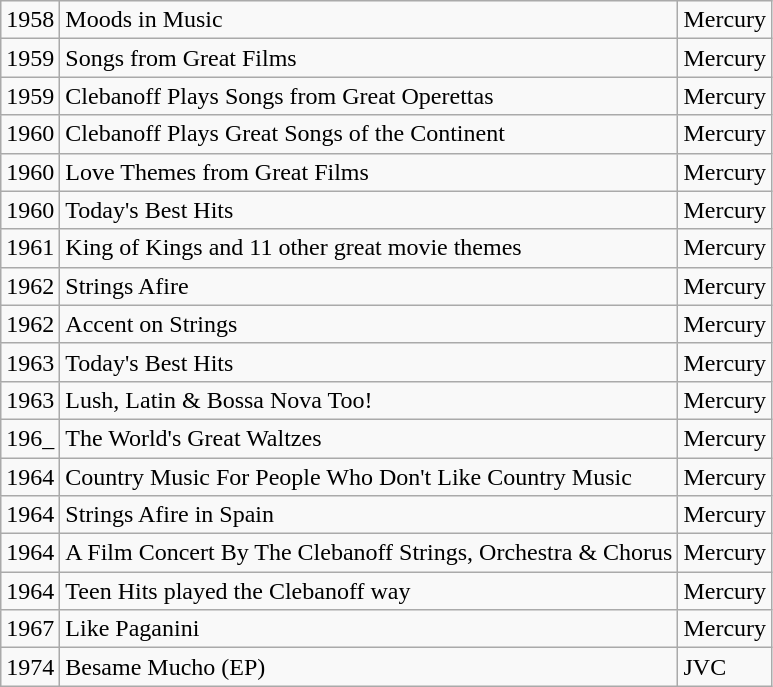<table class="wikitable">
<tr>
<td>1958</td>
<td>Moods in Music</td>
<td>Mercury</td>
</tr>
<tr>
<td>1959</td>
<td>Songs from Great Films</td>
<td>Mercury</td>
</tr>
<tr>
<td>1959</td>
<td>Clebanoff Plays Songs from Great Operettas</td>
<td>Mercury</td>
</tr>
<tr>
<td>1960</td>
<td>Clebanoff Plays Great Songs of the Continent</td>
<td>Mercury</td>
</tr>
<tr>
<td>1960</td>
<td>Love Themes from Great Films</td>
<td>Mercury</td>
</tr>
<tr>
<td>1960</td>
<td>Today's Best Hits</td>
<td>Mercury</td>
</tr>
<tr>
<td>1961</td>
<td>King of Kings and 11 other great movie themes</td>
<td>Mercury</td>
</tr>
<tr>
<td>1962</td>
<td>Strings Afire</td>
<td>Mercury</td>
</tr>
<tr>
<td>1962</td>
<td>Accent on Strings</td>
<td>Mercury</td>
</tr>
<tr>
<td>1963</td>
<td>Today's Best Hits</td>
<td>Mercury</td>
</tr>
<tr>
<td>1963</td>
<td>Lush, Latin & Bossa Nova Too!</td>
<td>Mercury</td>
</tr>
<tr>
<td>196_</td>
<td>The World's Great Waltzes</td>
<td>Mercury</td>
</tr>
<tr>
<td>1964</td>
<td>Country Music For People Who Don't Like Country Music</td>
<td>Mercury</td>
</tr>
<tr>
<td>1964</td>
<td>Strings Afire in Spain</td>
<td>Mercury</td>
</tr>
<tr>
<td>1964</td>
<td>A Film Concert By The Clebanoff Strings, Orchestra & Chorus</td>
<td>Mercury</td>
</tr>
<tr>
<td>1964</td>
<td>Teen Hits played the Clebanoff way</td>
<td>Mercury</td>
</tr>
<tr>
<td>1967</td>
<td>Like Paganini</td>
<td>Mercury</td>
</tr>
<tr>
<td>1974</td>
<td>Besame Mucho (EP)</td>
<td>JVC</td>
</tr>
</table>
